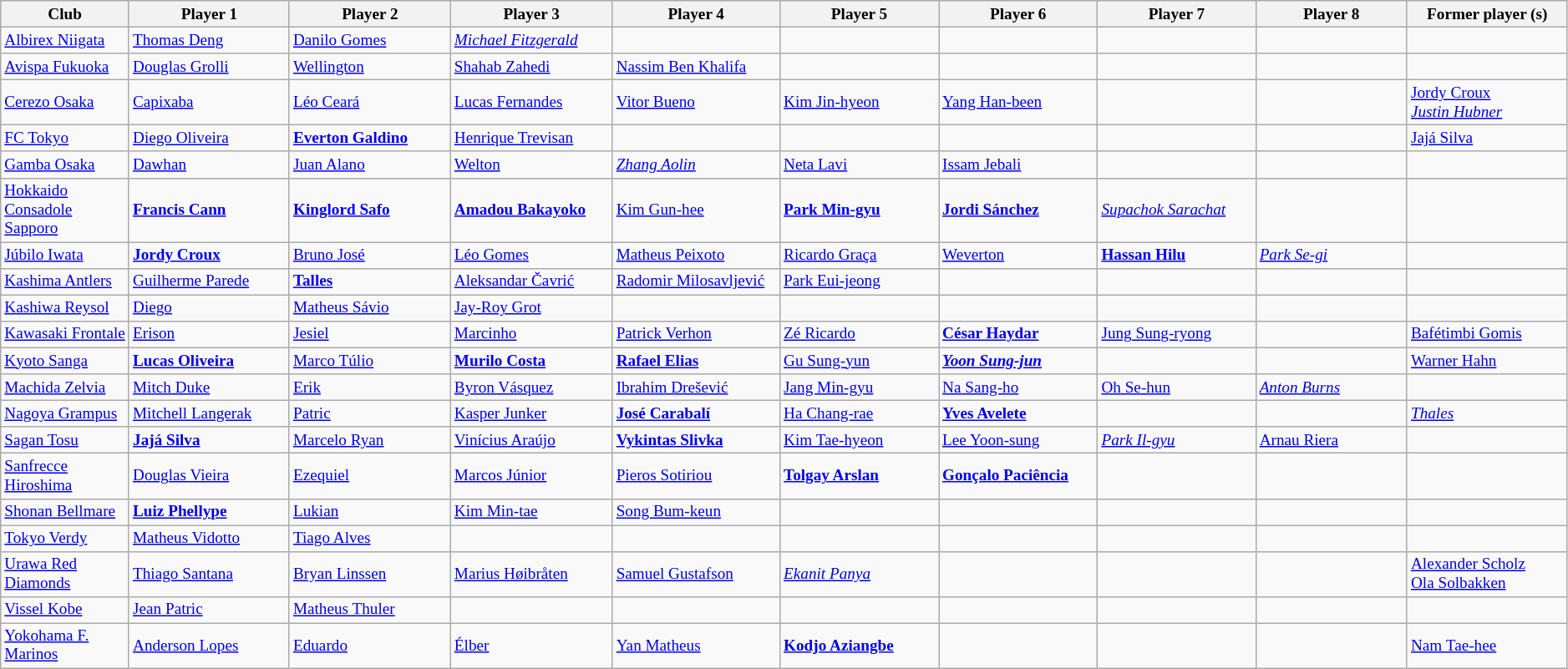<table class="wikitable sortable" style="font-size:80%;">
<tr>
<th width="120">Club</th>
<th width="160">Player 1</th>
<th width="160">Player 2</th>
<th width="160">Player 3</th>
<th width="160">Player 4</th>
<th width="160">Player 5</th>
<th width="160">Player 6</th>
<th width="160">Player 7</th>
<th width="160">Player 8</th>
<th width="160">Former player (s)</th>
</tr>
<tr>
<td><a href='#'>Albirex Niigata</a></td>
<td> <a href='#'>Thomas Deng</a></td>
<td> <a href='#'>Danilo Gomes</a></td>
<td> <em><a href='#'>Michael Fitzgerald</a></em></td>
<td></td>
<td></td>
<td></td>
<td></td>
<td></td>
<td></td>
</tr>
<tr>
<td><a href='#'>Avispa Fukuoka</a></td>
<td> <a href='#'>Douglas Grolli</a></td>
<td> <a href='#'>Wellington</a></td>
<td> <a href='#'>Shahab Zahedi</a></td>
<td> <a href='#'>Nassim Ben Khalifa</a></td>
<td></td>
<td></td>
<td></td>
<td></td>
<td></td>
</tr>
<tr>
<td><a href='#'>Cerezo Osaka</a></td>
<td> <a href='#'>Capixaba</a></td>
<td> <a href='#'>Léo Ceará</a></td>
<td> <a href='#'>Lucas Fernandes</a></td>
<td> <a href='#'>Vitor Bueno</a></td>
<td> <a href='#'>Kim Jin-hyeon</a></td>
<td> <a href='#'>Yang Han-been</a></td>
<td></td>
<td></td>
<td> <a href='#'>Jordy Croux</a><br> <em><a href='#'>Justin Hubner</a></em></td>
</tr>
<tr>
<td><a href='#'>FC Tokyo</a></td>
<td> <a href='#'>Diego Oliveira</a></td>
<td> <strong><a href='#'>Everton Galdino</a></strong></td>
<td> <a href='#'>Henrique Trevisan</a></td>
<td></td>
<td></td>
<td></td>
<td></td>
<td></td>
<td> <a href='#'>Jajá Silva</a></td>
</tr>
<tr>
<td><a href='#'>Gamba Osaka</a></td>
<td> <a href='#'>Dawhan</a></td>
<td> <a href='#'>Juan Alano</a></td>
<td> <a href='#'>Welton</a></td>
<td> <em><a href='#'>Zhang Aolin</a></em></td>
<td> <a href='#'>Neta Lavi</a></td>
<td> <a href='#'>Issam Jebali</a></td>
<td></td>
<td></td>
<td></td>
</tr>
<tr>
<td><a href='#'>Hokkaido Consadole Sapporo</a></td>
<td> <strong><a href='#'>Francis Cann</a></strong></td>
<td> <strong><a href='#'>Kinglord Safo</a></strong></td>
<td> <strong><a href='#'>Amadou Bakayoko</a></strong></td>
<td> <a href='#'>Kim Gun-hee</a></td>
<td> <strong><a href='#'>Park Min-gyu</a></strong></td>
<td> <strong><a href='#'>Jordi Sánchez</a></strong></td>
<td> <em><a href='#'>Supachok Sarachat</a></em></td>
<td></td>
<td></td>
</tr>
<tr>
<td><a href='#'>Júbilo Iwata</a></td>
<td> <strong><a href='#'>Jordy Croux</a></strong></td>
<td> <a href='#'>Bruno José</a></td>
<td> <a href='#'>Léo Gomes</a></td>
<td> <a href='#'>Matheus Peixoto</a></td>
<td> <a href='#'>Ricardo Graça</a></td>
<td> <a href='#'>Weverton</a></td>
<td> <strong><a href='#'>Hassan Hilu</a></strong></td>
<td> <em><a href='#'>Park Se-gi</a></em></td>
<td></td>
</tr>
<tr>
<td><a href='#'>Kashima Antlers</a></td>
<td> <a href='#'>Guilherme Parede</a></td>
<td> <strong><a href='#'>Talles</a></strong></td>
<td> <a href='#'>Aleksandar Čavrić</a></td>
<td> <a href='#'>Radomir Milosavljević</a></td>
<td> <a href='#'>Park Eui-jeong</a></td>
<td></td>
<td></td>
<td></td>
<td></td>
</tr>
<tr>
<td><a href='#'>Kashiwa Reysol</a></td>
<td> <a href='#'>Diego</a></td>
<td> <a href='#'>Matheus Sávio</a></td>
<td> <a href='#'>Jay-Roy Grot</a></td>
<td></td>
<td></td>
<td></td>
<td></td>
<td></td>
<td></td>
</tr>
<tr>
<td><a href='#'>Kawasaki Frontale</a></td>
<td> <a href='#'>Erison</a></td>
<td> <a href='#'>Jesiel</a></td>
<td> <a href='#'>Marcinho</a></td>
<td> <a href='#'>Patrick Verhon</a></td>
<td> <a href='#'>Zé Ricardo</a></td>
<td> <strong><a href='#'>César Haydar</a></strong></td>
<td> <a href='#'>Jung Sung-ryong</a></td>
<td></td>
<td> <a href='#'>Bafétimbi Gomis</a></td>
</tr>
<tr>
<td><a href='#'>Kyoto Sanga</a></td>
<td> <strong><a href='#'>Lucas Oliveira</a></strong></td>
<td> <a href='#'>Marco Túlio</a></td>
<td> <strong><a href='#'>Murilo Costa</a></strong></td>
<td> <strong><a href='#'>Rafael Elias</a></strong></td>
<td> <a href='#'>Gu Sung-yun</a></td>
<td> <strong><em><a href='#'>Yoon Sung-jun</a></em></strong></td>
<td></td>
<td></td>
<td> <a href='#'>Warner Hahn</a></td>
</tr>
<tr>
<td><a href='#'>Machida Zelvia</a></td>
<td> <a href='#'>Mitch Duke</a></td>
<td> <a href='#'>Erik</a></td>
<td> <a href='#'>Byron Vásquez</a></td>
<td> <a href='#'>Ibrahim Drešević</a></td>
<td> <a href='#'>Jang Min-gyu</a></td>
<td> <a href='#'>Na Sang-ho</a></td>
<td> <a href='#'>Oh Se-hun</a></td>
<td> <em><a href='#'>Anton Burns</a></em></td>
<td></td>
</tr>
<tr>
<td><a href='#'>Nagoya Grampus</a></td>
<td> <a href='#'>Mitchell Langerak</a></td>
<td> <a href='#'>Patric</a></td>
<td> <a href='#'>Kasper Junker</a></td>
<td> <strong><a href='#'>José Carabalí</a></strong></td>
<td> <a href='#'>Ha Chang-rae</a></td>
<td> <strong><a href='#'>Yves Avelete</a></strong></td>
<td></td>
<td></td>
<td> <em><a href='#'>Thales</a></em></td>
</tr>
<tr>
<td><a href='#'>Sagan Tosu</a></td>
<td> <strong><a href='#'>Jajá Silva</a></strong></td>
<td> <a href='#'>Marcelo Ryan</a></td>
<td> <a href='#'>Vinícius Araújo</a></td>
<td> <strong><a href='#'>Vykintas Slivka</a></strong></td>
<td> <a href='#'>Kim Tae-hyeon</a></td>
<td> <a href='#'>Lee Yoon-sung</a></td>
<td> <em><a href='#'>Park Il-gyu</a></em></td>
<td> <a href='#'>Arnau Riera</a></td>
<td></td>
</tr>
<tr>
<td><a href='#'>Sanfrecce Hiroshima</a></td>
<td> <a href='#'>Douglas Vieira</a></td>
<td> <a href='#'>Ezequiel</a></td>
<td> <a href='#'>Marcos Júnior</a></td>
<td> <a href='#'>Pieros Sotiriou</a></td>
<td> <strong><a href='#'>Tolgay Arslan</a></strong></td>
<td> <strong><a href='#'>Gonçalo Paciência</a></strong></td>
<td></td>
<td></td>
<td></td>
</tr>
<tr>
<td><a href='#'>Shonan Bellmare</a></td>
<td> <strong><a href='#'>Luiz Phellype</a></strong></td>
<td> <a href='#'>Lukian</a></td>
<td> <a href='#'>Kim Min-tae</a></td>
<td> <a href='#'>Song Bum-keun</a></td>
<td></td>
<td></td>
<td></td>
<td></td>
<td></td>
</tr>
<tr>
<td><a href='#'>Tokyo Verdy</a></td>
<td> <a href='#'>Matheus Vidotto</a></td>
<td> <a href='#'>Tiago Alves</a></td>
<td></td>
<td></td>
<td></td>
<td></td>
<td></td>
<td></td>
<td></td>
</tr>
<tr>
<td><a href='#'>Urawa Red Diamonds</a></td>
<td> <a href='#'>Thiago Santana</a></td>
<td> <a href='#'>Bryan Linssen</a></td>
<td> <a href='#'>Marius Høibråten</a></td>
<td> <a href='#'>Samuel Gustafson</a></td>
<td> <em><a href='#'>Ekanit Panya</a></em></td>
<td></td>
<td></td>
<td></td>
<td> <a href='#'>Alexander Scholz</a><br> <a href='#'>Ola Solbakken</a><br></td>
</tr>
<tr>
<td><a href='#'>Vissel Kobe</a></td>
<td> <a href='#'>Jean Patric</a></td>
<td> <a href='#'>Matheus Thuler</a></td>
<td></td>
<td></td>
<td></td>
<td></td>
<td></td>
<td></td>
<td></td>
</tr>
<tr>
<td><a href='#'>Yokohama F. Marinos</a></td>
<td> <a href='#'>Anderson Lopes</a></td>
<td> <a href='#'>Eduardo</a></td>
<td> <a href='#'>Élber</a></td>
<td> <a href='#'>Yan Matheus</a></td>
<td> <strong><a href='#'>Kodjo Aziangbe</a></strong></td>
<td></td>
<td></td>
<td></td>
<td> <a href='#'>Nam Tae-hee</a></td>
</tr>
</table>
